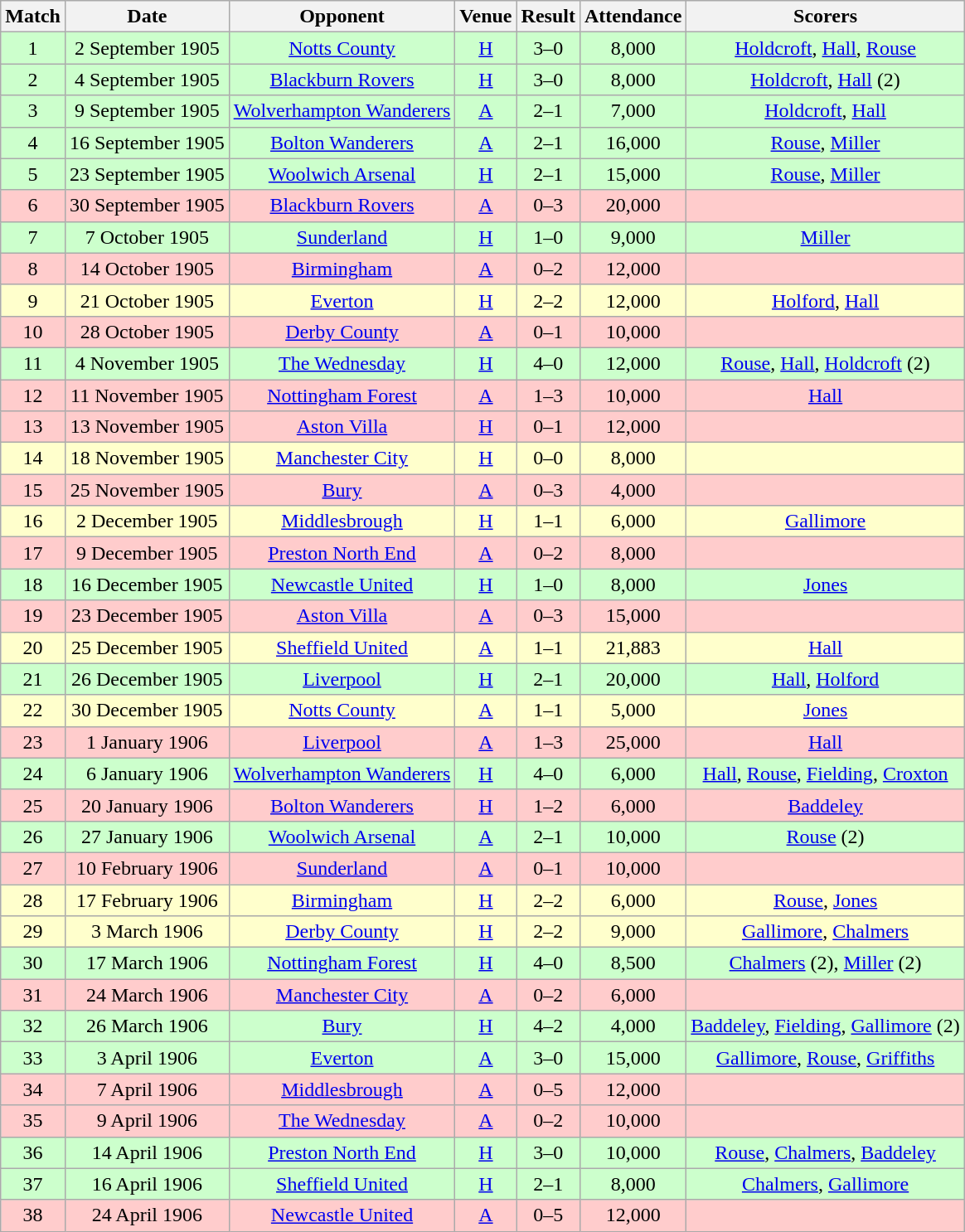<table class="wikitable" style="font-size:100%; text-align:center">
<tr>
<th>Match</th>
<th>Date</th>
<th>Opponent</th>
<th>Venue</th>
<th>Result</th>
<th>Attendance</th>
<th>Scorers</th>
</tr>
<tr style="background-color: #CCFFCC;">
<td>1</td>
<td>2 September 1905</td>
<td><a href='#'>Notts County</a></td>
<td><a href='#'>H</a></td>
<td>3–0</td>
<td>8,000</td>
<td><a href='#'>Holdcroft</a>, <a href='#'>Hall</a>, <a href='#'>Rouse</a></td>
</tr>
<tr style="background-color: #CCFFCC;">
<td>2</td>
<td>4 September 1905</td>
<td><a href='#'>Blackburn Rovers</a></td>
<td><a href='#'>H</a></td>
<td>3–0</td>
<td>8,000</td>
<td><a href='#'>Holdcroft</a>, <a href='#'>Hall</a> (2)</td>
</tr>
<tr style="background-color: #CCFFCC;">
<td>3</td>
<td>9 September 1905</td>
<td><a href='#'>Wolverhampton Wanderers</a></td>
<td><a href='#'>A</a></td>
<td>2–1</td>
<td>7,000</td>
<td><a href='#'>Holdcroft</a>, <a href='#'>Hall</a></td>
</tr>
<tr style="background-color: #CCFFCC;">
<td>4</td>
<td>16 September 1905</td>
<td><a href='#'>Bolton Wanderers</a></td>
<td><a href='#'>A</a></td>
<td>2–1</td>
<td>16,000</td>
<td><a href='#'>Rouse</a>, <a href='#'>Miller</a></td>
</tr>
<tr style="background-color: #CCFFCC;">
<td>5</td>
<td>23 September 1905</td>
<td><a href='#'>Woolwich Arsenal</a></td>
<td><a href='#'>H</a></td>
<td>2–1</td>
<td>15,000</td>
<td><a href='#'>Rouse</a>, <a href='#'>Miller</a></td>
</tr>
<tr style="background-color: #FFCCCC;">
<td>6</td>
<td>30 September 1905</td>
<td><a href='#'>Blackburn Rovers</a></td>
<td><a href='#'>A</a></td>
<td>0–3</td>
<td>20,000</td>
<td></td>
</tr>
<tr style="background-color: #CCFFCC;">
<td>7</td>
<td>7 October 1905</td>
<td><a href='#'>Sunderland</a></td>
<td><a href='#'>H</a></td>
<td>1–0</td>
<td>9,000</td>
<td><a href='#'>Miller</a></td>
</tr>
<tr style="background-color: #FFCCCC;">
<td>8</td>
<td>14 October 1905</td>
<td><a href='#'>Birmingham</a></td>
<td><a href='#'>A</a></td>
<td>0–2</td>
<td>12,000</td>
<td></td>
</tr>
<tr style="background-color: #FFFFCC;">
<td>9</td>
<td>21 October 1905</td>
<td><a href='#'>Everton</a></td>
<td><a href='#'>H</a></td>
<td>2–2</td>
<td>12,000</td>
<td><a href='#'>Holford</a>, <a href='#'>Hall</a></td>
</tr>
<tr style="background-color: #FFCCCC;">
<td>10</td>
<td>28 October 1905</td>
<td><a href='#'>Derby County</a></td>
<td><a href='#'>A</a></td>
<td>0–1</td>
<td>10,000</td>
<td></td>
</tr>
<tr style="background-color: #CCFFCC;">
<td>11</td>
<td>4 November 1905</td>
<td><a href='#'>The Wednesday</a></td>
<td><a href='#'>H</a></td>
<td>4–0</td>
<td>12,000</td>
<td><a href='#'>Rouse</a>, <a href='#'>Hall</a>, <a href='#'>Holdcroft</a> (2)</td>
</tr>
<tr style="background-color: #FFCCCC;">
<td>12</td>
<td>11 November 1905</td>
<td><a href='#'>Nottingham Forest</a></td>
<td><a href='#'>A</a></td>
<td>1–3</td>
<td>10,000</td>
<td><a href='#'>Hall</a></td>
</tr>
<tr style="background-color: #FFCCCC;">
<td>13</td>
<td>13 November 1905</td>
<td><a href='#'>Aston Villa</a></td>
<td><a href='#'>H</a></td>
<td>0–1</td>
<td>12,000</td>
<td></td>
</tr>
<tr style="background-color: #FFFFCC;">
<td>14</td>
<td>18 November 1905</td>
<td><a href='#'>Manchester City</a></td>
<td><a href='#'>H</a></td>
<td>0–0</td>
<td>8,000</td>
<td></td>
</tr>
<tr style="background-color: #FFCCCC;">
<td>15</td>
<td>25 November 1905</td>
<td><a href='#'>Bury</a></td>
<td><a href='#'>A</a></td>
<td>0–3</td>
<td>4,000</td>
<td></td>
</tr>
<tr style="background-color: #FFFFCC;">
<td>16</td>
<td>2 December 1905</td>
<td><a href='#'>Middlesbrough</a></td>
<td><a href='#'>H</a></td>
<td>1–1</td>
<td>6,000</td>
<td><a href='#'>Gallimore</a></td>
</tr>
<tr style="background-color: #FFCCCC;">
<td>17</td>
<td>9 December 1905</td>
<td><a href='#'>Preston North End</a></td>
<td><a href='#'>A</a></td>
<td>0–2</td>
<td>8,000</td>
<td></td>
</tr>
<tr style="background-color: #CCFFCC;">
<td>18</td>
<td>16 December 1905</td>
<td><a href='#'>Newcastle United</a></td>
<td><a href='#'>H</a></td>
<td>1–0</td>
<td>8,000</td>
<td><a href='#'>Jones</a></td>
</tr>
<tr style="background-color: #FFCCCC;">
<td>19</td>
<td>23 December 1905</td>
<td><a href='#'>Aston Villa</a></td>
<td><a href='#'>A</a></td>
<td>0–3</td>
<td>15,000</td>
<td></td>
</tr>
<tr style="background-color: #FFFFCC;">
<td>20</td>
<td>25 December 1905</td>
<td><a href='#'>Sheffield United</a></td>
<td><a href='#'>A</a></td>
<td>1–1</td>
<td>21,883</td>
<td><a href='#'>Hall</a></td>
</tr>
<tr style="background-color: #CCFFCC;">
<td>21</td>
<td>26 December 1905</td>
<td><a href='#'>Liverpool</a></td>
<td><a href='#'>H</a></td>
<td>2–1</td>
<td>20,000</td>
<td><a href='#'>Hall</a>, <a href='#'>Holford</a></td>
</tr>
<tr style="background-color: #FFFFCC;">
<td>22</td>
<td>30 December 1905</td>
<td><a href='#'>Notts County</a></td>
<td><a href='#'>A</a></td>
<td>1–1</td>
<td>5,000</td>
<td><a href='#'>Jones</a></td>
</tr>
<tr style="background-color: #FFCCCC;">
<td>23</td>
<td>1 January 1906</td>
<td><a href='#'>Liverpool</a></td>
<td><a href='#'>A</a></td>
<td>1–3</td>
<td>25,000</td>
<td><a href='#'>Hall</a></td>
</tr>
<tr style="background-color: #CCFFCC;">
<td>24</td>
<td>6 January 1906</td>
<td><a href='#'>Wolverhampton Wanderers</a></td>
<td><a href='#'>H</a></td>
<td>4–0</td>
<td>6,000</td>
<td><a href='#'>Hall</a>, <a href='#'>Rouse</a>, <a href='#'>Fielding</a>, <a href='#'>Croxton</a></td>
</tr>
<tr style="background-color: #FFCCCC;">
<td>25</td>
<td>20 January 1906</td>
<td><a href='#'>Bolton Wanderers</a></td>
<td><a href='#'>H</a></td>
<td>1–2</td>
<td>6,000</td>
<td><a href='#'>Baddeley</a></td>
</tr>
<tr style="background-color: #CCFFCC;">
<td>26</td>
<td>27 January 1906</td>
<td><a href='#'>Woolwich Arsenal</a></td>
<td><a href='#'>A</a></td>
<td>2–1</td>
<td>10,000</td>
<td><a href='#'>Rouse</a> (2)</td>
</tr>
<tr style="background-color: #FFCCCC;">
<td>27</td>
<td>10 February 1906</td>
<td><a href='#'>Sunderland</a></td>
<td><a href='#'>A</a></td>
<td>0–1</td>
<td>10,000</td>
<td></td>
</tr>
<tr style="background-color: #FFFFCC;">
<td>28</td>
<td>17 February 1906</td>
<td><a href='#'>Birmingham</a></td>
<td><a href='#'>H</a></td>
<td>2–2</td>
<td>6,000</td>
<td><a href='#'>Rouse</a>, <a href='#'>Jones</a></td>
</tr>
<tr style="background-color: #FFFFCC;">
<td>29</td>
<td>3 March 1906</td>
<td><a href='#'>Derby County</a></td>
<td><a href='#'>H</a></td>
<td>2–2</td>
<td>9,000</td>
<td><a href='#'>Gallimore</a>, <a href='#'>Chalmers</a></td>
</tr>
<tr style="background-color: #CCFFCC;">
<td>30</td>
<td>17 March 1906</td>
<td><a href='#'>Nottingham Forest</a></td>
<td><a href='#'>H</a></td>
<td>4–0</td>
<td>8,500</td>
<td><a href='#'>Chalmers</a> (2), <a href='#'>Miller</a> (2)</td>
</tr>
<tr style="background-color: #FFCCCC;">
<td>31</td>
<td>24 March 1906</td>
<td><a href='#'>Manchester City</a></td>
<td><a href='#'>A</a></td>
<td>0–2</td>
<td>6,000</td>
<td></td>
</tr>
<tr style="background-color: #CCFFCC;">
<td>32</td>
<td>26 March 1906</td>
<td><a href='#'>Bury</a></td>
<td><a href='#'>H</a></td>
<td>4–2</td>
<td>4,000</td>
<td><a href='#'>Baddeley</a>, <a href='#'>Fielding</a>, <a href='#'>Gallimore</a> (2)</td>
</tr>
<tr style="background-color: #CCFFCC;">
<td>33</td>
<td>3 April 1906</td>
<td><a href='#'>Everton</a></td>
<td><a href='#'>A</a></td>
<td>3–0</td>
<td>15,000</td>
<td><a href='#'>Gallimore</a>, <a href='#'>Rouse</a>, <a href='#'>Griffiths</a></td>
</tr>
<tr style="background-color: #FFCCCC;">
<td>34</td>
<td>7 April 1906</td>
<td><a href='#'>Middlesbrough</a></td>
<td><a href='#'>A</a></td>
<td>0–5</td>
<td>12,000</td>
<td></td>
</tr>
<tr style="background-color: #FFCCCC;">
<td>35</td>
<td>9 April 1906</td>
<td><a href='#'>The Wednesday</a></td>
<td><a href='#'>A</a></td>
<td>0–2</td>
<td>10,000</td>
<td></td>
</tr>
<tr style="background-color: #CCFFCC;">
<td>36</td>
<td>14 April 1906</td>
<td><a href='#'>Preston North End</a></td>
<td><a href='#'>H</a></td>
<td>3–0</td>
<td>10,000</td>
<td><a href='#'>Rouse</a>, <a href='#'>Chalmers</a>, <a href='#'>Baddeley</a></td>
</tr>
<tr style="background-color: #CCFFCC;">
<td>37</td>
<td>16 April 1906</td>
<td><a href='#'>Sheffield United</a></td>
<td><a href='#'>H</a></td>
<td>2–1</td>
<td>8,000</td>
<td><a href='#'>Chalmers</a>, <a href='#'>Gallimore</a></td>
</tr>
<tr style="background-color: #FFCCCC;">
<td>38</td>
<td>24 April 1906</td>
<td><a href='#'>Newcastle United</a></td>
<td><a href='#'>A</a></td>
<td>0–5</td>
<td>12,000</td>
<td></td>
</tr>
</table>
